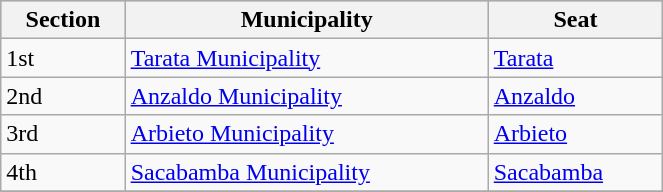<table class="wikitable" border="1" style="width:35%;" border="1">
<tr bgcolor=silver>
<th><strong>Section</strong></th>
<th><strong>Municipality</strong></th>
<th><strong>Seat</strong></th>
</tr>
<tr>
<td>1st</td>
<td><a href='#'>Tarata Municipality</a></td>
<td><a href='#'>Tarata</a></td>
</tr>
<tr>
<td>2nd</td>
<td><a href='#'>Anzaldo Municipality</a></td>
<td><a href='#'>Anzaldo</a></td>
</tr>
<tr>
<td>3rd</td>
<td><a href='#'>Arbieto Municipality</a></td>
<td><a href='#'>Arbieto</a></td>
</tr>
<tr>
<td>4th</td>
<td><a href='#'>Sacabamba Municipality</a></td>
<td><a href='#'>Sacabamba</a></td>
</tr>
<tr>
</tr>
</table>
